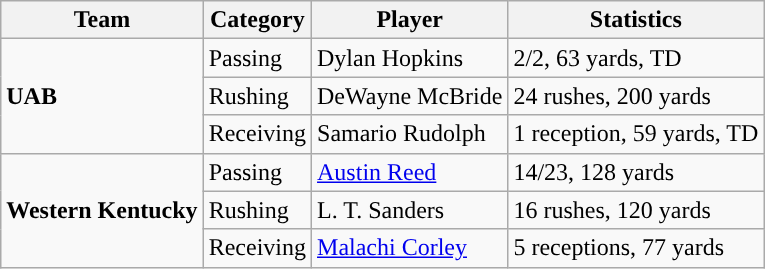<table class="wikitable" style="float: left;">
<tr>
<th>Team</th>
<th>Category</th>
<th>Player</th>
<th>Statistics</th>
</tr>
<tr>
<td rowspan=3><strong>UAB</strong></td>
<td>Passing</td>
<td>Dylan Hopkins</td>
<td>2/2, 63 yards, TD</td>
</tr>
<tr>
<td>Rushing</td>
<td>DeWayne McBride</td>
<td>24 rushes, 200 yards</td>
</tr>
<tr>
<td>Receiving</td>
<td>Samario Rudolph</td>
<td>1 reception, 59 yards, TD</td>
</tr>
<tr>
<td rowspan=3><strong>Western Kentucky</strong></td>
<td>Passing</td>
<td><a href='#'>Austin Reed</a></td>
<td>14/23, 128 yards</td>
</tr>
<tr>
<td>Rushing</td>
<td>L. T. Sanders</td>
<td>16 rushes, 120 yards</td>
</tr>
<tr>
<td>Receiving</td>
<td><a href='#'>Malachi Corley</a></td>
<td>5 receptions, 77 yards</td>
</tr>
</table>
